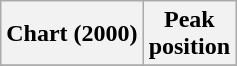<table class="wikitable">
<tr>
<th>Chart (2000)</th>
<th>Peak<br>position</th>
</tr>
<tr>
</tr>
</table>
